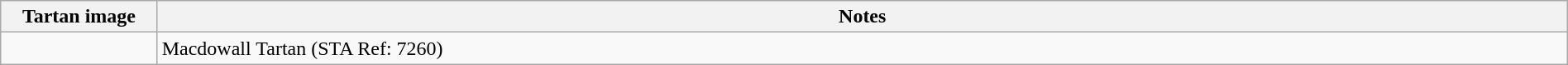<table class="wikitable" width=100%>
<tr>
<th width=10%>Tartan image</th>
<th width=90%>Notes</th>
</tr>
<tr>
<td></td>
<td>Macdowall Tartan (STA Ref: 7260)</td>
</tr>
</table>
